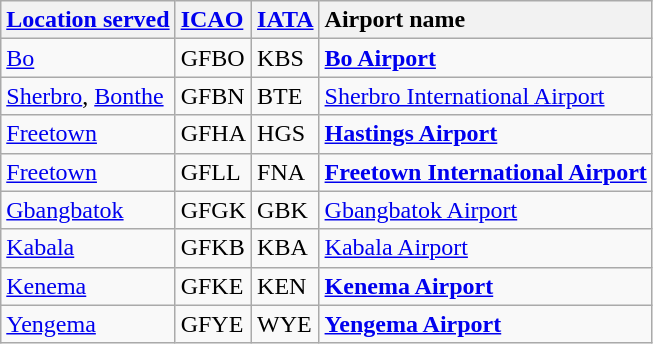<table class="wikitable sortable">
<tr valign="baseline">
<th style="text-align:left; white-space:nowrap;"><a href='#'>Location served</a></th>
<th style="text-align:left;"><a href='#'>ICAO</a></th>
<th style="text-align:left;"><a href='#'>IATA</a></th>
<th style="text-align:left; white-space:nowrap;">Airport name</th>
</tr>
<tr valign="top">
<td><a href='#'>Bo</a></td>
<td>GFBO</td>
<td>KBS</td>
<td><strong><a href='#'>Bo Airport</a></strong></td>
</tr>
<tr valign="top">
<td><a href='#'>Sherbro</a>, <a href='#'>Bonthe</a></td>
<td>GFBN</td>
<td>BTE</td>
<td><a href='#'>Sherbro International Airport</a></td>
</tr>
<tr valign="top">
<td><a href='#'>Freetown</a></td>
<td>GFHA</td>
<td>HGS</td>
<td><strong><a href='#'>Hastings Airport</a></strong></td>
</tr>
<tr valign="top">
<td><a href='#'>Freetown</a></td>
<td>GFLL</td>
<td>FNA</td>
<td><strong><a href='#'>Freetown International Airport</a></strong></td>
</tr>
<tr valign="top">
<td><a href='#'>Gbangbatok</a></td>
<td>GFGK</td>
<td>GBK</td>
<td><a href='#'>Gbangbatok Airport</a></td>
</tr>
<tr valign="top">
<td><a href='#'>Kabala</a></td>
<td>GFKB</td>
<td>KBA</td>
<td><a href='#'>Kabala Airport</a></td>
</tr>
<tr valign="top">
<td><a href='#'>Kenema</a></td>
<td>GFKE</td>
<td>KEN</td>
<td><strong><a href='#'>Kenema Airport</a></strong></td>
</tr>
<tr valign="top">
<td><a href='#'>Yengema</a></td>
<td>GFYE</td>
<td>WYE</td>
<td><strong><a href='#'>Yengema Airport</a></strong></td>
</tr>
</table>
